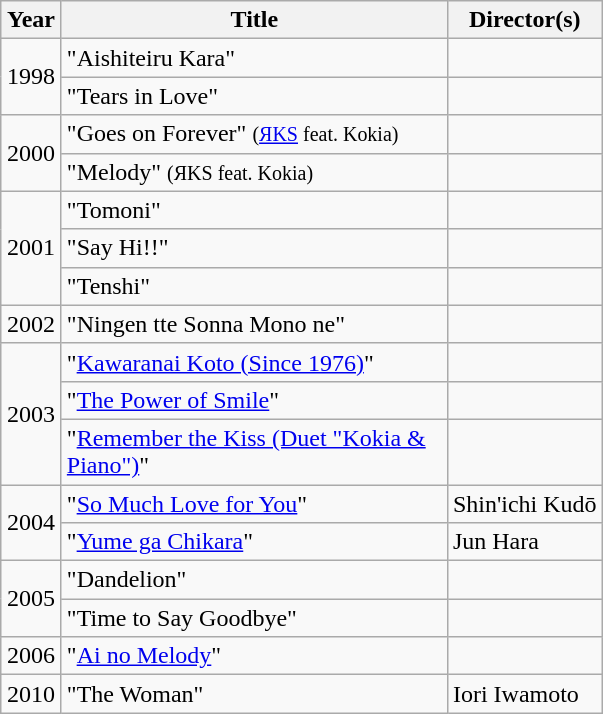<table class="wikitable">
<tr>
<th width="33">Year</th>
<th width="250">Title</th>
<th>Director(s)</th>
</tr>
<tr>
<td rowspan="2" align=center>1998</td>
<td>"Aishiteiru Kara"</td>
<td></td>
</tr>
<tr>
<td>"Tears in Love"</td>
<td></td>
</tr>
<tr>
<td rowspan="2" align=center>2000</td>
<td>"Goes on Forever" <small>(<a href='#'>ЯKS</a> feat. Kokia)</small></td>
<td></td>
</tr>
<tr>
<td>"Melody" <small>(ЯKS feat. Kokia)</small></td>
<td></td>
</tr>
<tr>
<td rowspan="3" align=center>2001</td>
<td>"Tomoni"</td>
<td></td>
</tr>
<tr>
<td>"Say Hi!!"</td>
<td></td>
</tr>
<tr>
<td>"Tenshi"</td>
<td></td>
</tr>
<tr>
<td rowspan="1" align=center>2002</td>
<td>"Ningen tte Sonna Mono ne"</td>
<td></td>
</tr>
<tr>
<td rowspan="3" align=center>2003</td>
<td>"<a href='#'>Kawaranai Koto (Since 1976)</a>"</td>
<td></td>
</tr>
<tr>
<td>"<a href='#'>The Power of Smile</a>"</td>
<td></td>
</tr>
<tr>
<td>"<a href='#'>Remember the Kiss (Duet "Kokia & Piano")</a>"</td>
<td></td>
</tr>
<tr>
<td rowspan="2" align=center>2004</td>
<td>"<a href='#'>So Much Love for You</a>"</td>
<td>Shin'ichi Kudō</td>
</tr>
<tr>
<td>"<a href='#'>Yume ga Chikara</a>"</td>
<td>Jun Hara</td>
</tr>
<tr>
<td rowspan="2" align=center>2005</td>
<td>"Dandelion"</td>
<td></td>
</tr>
<tr>
<td>"Time to Say Goodbye"</td>
<td></td>
</tr>
<tr>
<td rowspan="1" align=center>2006</td>
<td>"<a href='#'>Ai no Melody</a>"</td>
<td></td>
</tr>
<tr>
<td rowspan="1" align=center>2010</td>
<td>"The Woman"</td>
<td>Iori Iwamoto</td>
</tr>
</table>
